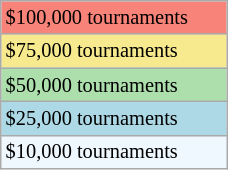<table class="wikitable" style="font-size:85%;" width=12%>
<tr bgcolor="#F88379">
<td>$100,000 tournaments</td>
</tr>
<tr bgcolor="#F7E98E">
<td>$75,000 tournaments</td>
</tr>
<tr bgcolor="#ADDFAD">
<td>$50,000 tournaments</td>
</tr>
<tr bgcolor=lightblue>
<td>$25,000 tournaments</td>
</tr>
<tr bgcolor="#f0f8ff">
<td>$10,000 tournaments</td>
</tr>
</table>
